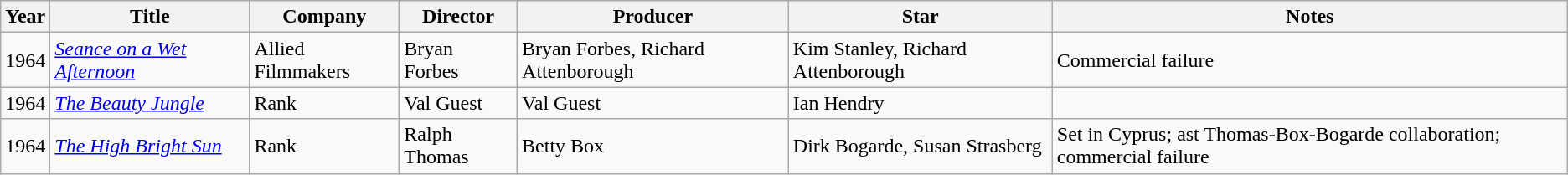<table class="wikitable sortable">
<tr>
<th>Year</th>
<th>Title</th>
<th>Company</th>
<th>Director</th>
<th>Producer</th>
<th>Star</th>
<th>Notes</th>
</tr>
<tr>
<td>1964</td>
<td><em><a href='#'>Seance on a Wet Afternoon</a></em></td>
<td>Allied Filmmakers</td>
<td>Bryan Forbes</td>
<td>Bryan Forbes, Richard Attenborough</td>
<td>Kim Stanley, Richard Attenborough</td>
<td>Commercial failure</td>
</tr>
<tr>
<td>1964</td>
<td><em><a href='#'>The Beauty Jungle</a></em></td>
<td>Rank</td>
<td>Val Guest</td>
<td>Val Guest</td>
<td>Ian Hendry</td>
<td></td>
</tr>
<tr>
<td>1964</td>
<td><em><a href='#'>The High Bright Sun</a></em></td>
<td>Rank</td>
<td>Ralph Thomas</td>
<td>Betty Box</td>
<td>Dirk Bogarde, Susan Strasberg</td>
<td>Set in Cyprus; ast Thomas-Box-Bogarde collaboration; commercial failure</td>
</tr>
</table>
